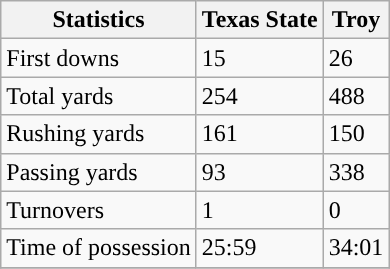<table class="wikitable">
<tr>
<th>Statistics</th>
<th>Texas State</th>
<th>Troy</th>
</tr>
<tr>
<td>First downs</td>
<td>15</td>
<td>26</td>
</tr>
<tr>
<td>Total yards</td>
<td>254</td>
<td>488</td>
</tr>
<tr>
<td>Rushing yards</td>
<td>161</td>
<td>150</td>
</tr>
<tr>
<td>Passing yards</td>
<td>93</td>
<td>338</td>
</tr>
<tr>
<td>Turnovers</td>
<td>1</td>
<td>0</td>
</tr>
<tr>
<td>Time of possession</td>
<td>25:59</td>
<td>34:01</td>
</tr>
<tr>
</tr>
</table>
